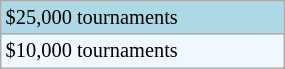<table class="wikitable" style="font-size:85%;" width=15%>
<tr style="background:lightblue;">
<td>$25,000 tournaments</td>
</tr>
<tr style="background:#f0f8ff;">
<td>$10,000 tournaments</td>
</tr>
</table>
